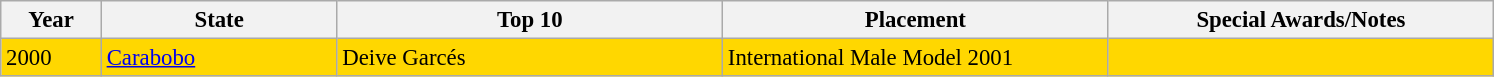<table class="wikitable" style="font-size: 95%;">
<tr>
<th width="60">Year</th>
<th width="150">State</th>
<th width="250">Top 10</th>
<th width="250">Placement</th>
<th width="250">Special Awards/Notes</th>
</tr>
<tr style="background-color:gold;">
<td>2000</td>
<td><a href='#'>Carabobo</a></td>
<td>Deive Garcés</td>
<td>International Male Model 2001</td>
<td></td>
</tr>
</table>
